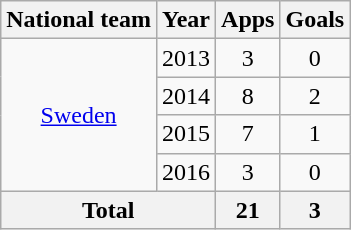<table class="wikitable" style="text-align:center">
<tr>
<th>National team</th>
<th>Year</th>
<th>Apps</th>
<th>Goals</th>
</tr>
<tr>
<td rowspan="4"><a href='#'>Sweden</a></td>
<td>2013</td>
<td>3</td>
<td>0</td>
</tr>
<tr>
<td>2014</td>
<td>8</td>
<td>2</td>
</tr>
<tr>
<td>2015</td>
<td>7</td>
<td>1</td>
</tr>
<tr>
<td>2016</td>
<td>3</td>
<td>0</td>
</tr>
<tr>
<th colspan="2">Total</th>
<th>21</th>
<th>3</th>
</tr>
</table>
